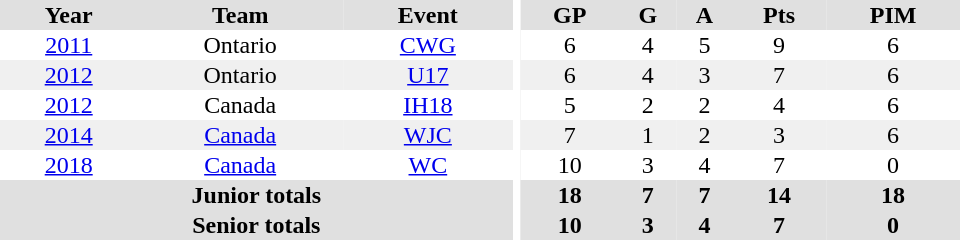<table border="0" cellpadding="1" cellspacing="0" ID="Table3" style="text-align:center; width:40em;">
<tr bgcolor="#e0e0e0">
<th>Year</th>
<th>Team</th>
<th>Event</th>
<th rowspan="99" bgcolor="#ffffff"></th>
<th>GP</th>
<th>G</th>
<th>A</th>
<th>Pts</th>
<th>PIM</th>
</tr>
<tr>
<td><a href='#'>2011</a></td>
<td>Ontario</td>
<td><a href='#'>CWG</a></td>
<td>6</td>
<td>4</td>
<td>5</td>
<td>9</td>
<td>6</td>
</tr>
<tr bgcolor="#f0f0f0">
<td><a href='#'>2012</a></td>
<td>Ontario</td>
<td><a href='#'>U17</a></td>
<td>6</td>
<td>4</td>
<td>3</td>
<td>7</td>
<td>6</td>
</tr>
<tr>
<td><a href='#'>2012</a></td>
<td>Canada</td>
<td><a href='#'>IH18</a></td>
<td>5</td>
<td>2</td>
<td>2</td>
<td>4</td>
<td>6</td>
</tr>
<tr bgcolor="#f0f0f0">
<td><a href='#'>2014</a></td>
<td><a href='#'>Canada</a></td>
<td><a href='#'>WJC</a></td>
<td>7</td>
<td>1</td>
<td>2</td>
<td>3</td>
<td>6</td>
</tr>
<tr>
<td><a href='#'>2018</a></td>
<td><a href='#'>Canada</a></td>
<td><a href='#'>WC</a></td>
<td>10</td>
<td>3</td>
<td>4</td>
<td>7</td>
<td>0</td>
</tr>
<tr bgcolor="#e0e0e0">
<th colspan="3">Junior totals</th>
<th>18</th>
<th>7</th>
<th>7</th>
<th>14</th>
<th>18</th>
</tr>
<tr bgcolor="#e0e0e0">
<th colspan="3">Senior totals</th>
<th>10</th>
<th>3</th>
<th>4</th>
<th>7</th>
<th>0</th>
</tr>
</table>
